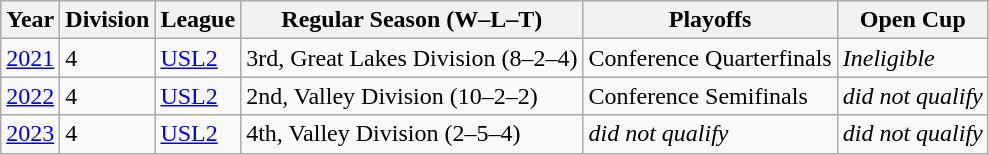<table class="wikitable">
<tr>
<th>Year</th>
<th>Division</th>
<th>League</th>
<th>Regular Season (W–L–T)</th>
<th>Playoffs</th>
<th>Open Cup</th>
</tr>
<tr>
<td><a href='#'>2021</a></td>
<td>4</td>
<td><a href='#'>USL2</a></td>
<td>3rd, Great Lakes Division (8–2–4)</td>
<td>Conference Quarterfinals</td>
<td><em>Ineligible</em></td>
</tr>
<tr>
<td><a href='#'>2022</a></td>
<td>4</td>
<td><a href='#'>USL2</a></td>
<td>2nd, Valley Division (10–2–2)</td>
<td>Conference Semifinals</td>
<td><em>did not qualify</em></td>
</tr>
<tr>
<td><a href='#'>2023</a></td>
<td>4</td>
<td><a href='#'>USL2</a></td>
<td>4th, Valley Division (2–5–4)</td>
<td><em>did not qualify</em></td>
<td><em>did not qualify</em></td>
</tr>
</table>
